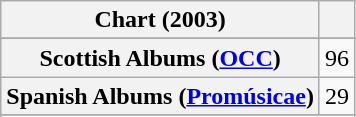<table class="wikitable sortable plainrowheaders" style="text-align:center;">
<tr>
<th scope="col">Chart (2003)</th>
<th scope="col"></th>
</tr>
<tr>
</tr>
<tr>
</tr>
<tr>
</tr>
<tr>
</tr>
<tr>
</tr>
<tr>
</tr>
<tr>
</tr>
<tr>
<th scope="row">Scottish Albums (<a href='#'>OCC</a>)</th>
<td>96</td>
</tr>
<tr>
<th scope="row">Spanish Albums (<a href='#'>Promúsicae</a>)</th>
<td>29</td>
</tr>
<tr>
</tr>
<tr>
</tr>
<tr>
</tr>
<tr>
</tr>
</table>
